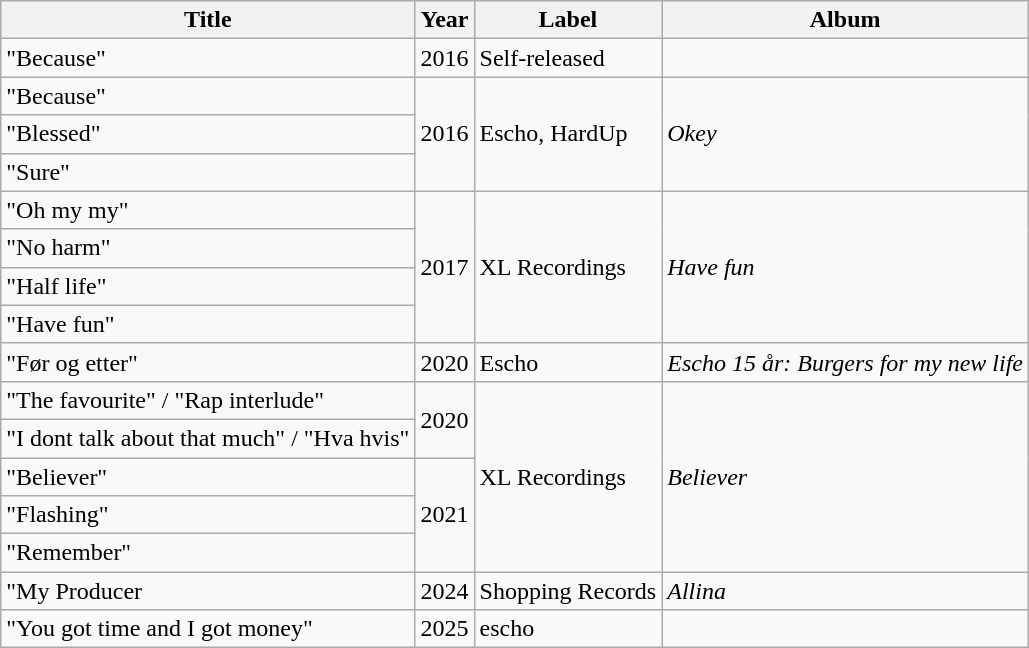<table class="wikitable">
<tr>
<th>Title</th>
<th>Year</th>
<th>Label</th>
<th>Album</th>
</tr>
<tr>
<td>"Because"</td>
<td>2016</td>
<td>Self-released</td>
<td></td>
</tr>
<tr>
<td>"Because"</td>
<td rowspan="3">2016</td>
<td rowspan="3">Escho, HardUp</td>
<td rowspan="3"><em>Okey</em></td>
</tr>
<tr>
<td>"Blessed"</td>
</tr>
<tr>
<td>"Sure"</td>
</tr>
<tr>
<td>"Oh my my"</td>
<td rowspan="4">2017</td>
<td rowspan="4">XL Recordings</td>
<td rowspan="4"><em>Have fun</em></td>
</tr>
<tr>
<td>"No harm"</td>
</tr>
<tr>
<td>"Half life"</td>
</tr>
<tr>
<td>"Have fun"</td>
</tr>
<tr>
<td>"Før og etter"</td>
<td>2020</td>
<td>Escho</td>
<td><em>Escho 15 år: Burgers for my new life</em></td>
</tr>
<tr>
<td>"The favourite" / "Rap interlude"</td>
<td rowspan="2">2020</td>
<td rowspan="5">XL Recordings</td>
<td rowspan="5"><em>Believer</em></td>
</tr>
<tr>
<td>"I dont talk about that much" / "Hva hvis"</td>
</tr>
<tr>
<td>"Believer"</td>
<td rowspan="3">2021</td>
</tr>
<tr>
<td>"Flashing"</td>
</tr>
<tr>
<td>"Remember"</td>
</tr>
<tr>
<td>"My Producer</td>
<td>2024</td>
<td>Shopping Records</td>
<td><em>Allina</em></td>
</tr>
<tr>
<td>"You got time and I got money"</td>
<td>2025</td>
<td>escho</td>
<td></td>
</tr>
</table>
